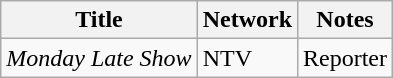<table class="wikitable">
<tr>
<th>Title</th>
<th>Network</th>
<th>Notes</th>
</tr>
<tr>
<td><em>Monday Late Show</em></td>
<td>NTV</td>
<td>Reporter</td>
</tr>
</table>
